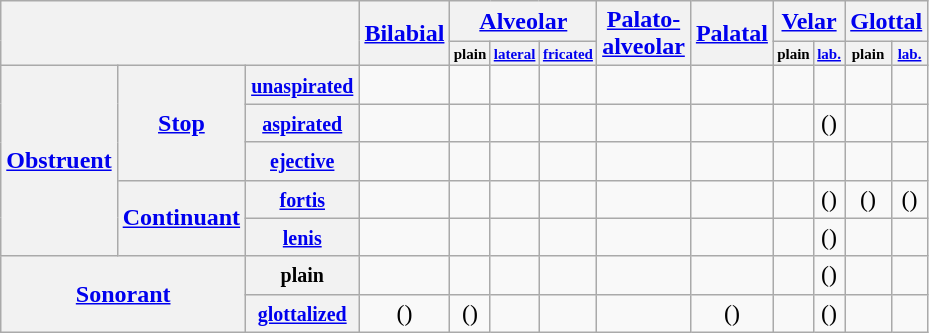<table class="wikitable" style="text-align: center;">
<tr>
<th rowspan="2" colspan="3"></th>
<th rowspan="2"><a href='#'>Bilabial</a></th>
<th colspan="3"><a href='#'>Alveolar</a></th>
<th rowspan="2"><a href='#'>Palato-<br>alveolar</a></th>
<th rowspan="2"><a href='#'>Palatal</a></th>
<th colspan="2"><a href='#'>Velar</a></th>
<th colspan="2"><a href='#'>Glottal</a></th>
</tr>
<tr style="font-size: x-small;">
<th>plain</th>
<th><a href='#'>lateral</a></th>
<th><a href='#'>fricated</a></th>
<th>plain</th>
<th><a href='#'>lab.</a></th>
<th>plain</th>
<th><a href='#'>lab.</a></th>
</tr>
<tr>
<th rowspan="5"><a href='#'>Obstruent</a></th>
<th rowspan="3"><a href='#'>Stop</a></th>
<th><small><a href='#'>unaspirated</a></small></th>
<td></td>
<td></td>
<td></td>
<td></td>
<td></td>
<td></td>
<td></td>
<td></td>
<td></td>
<td></td>
</tr>
<tr>
<th><small><a href='#'>aspirated</a></small></th>
<td></td>
<td></td>
<td></td>
<td></td>
<td></td>
<td></td>
<td></td>
<td>()</td>
<td></td>
<td></td>
</tr>
<tr>
<th><small><a href='#'>ejective</a></small></th>
<td></td>
<td></td>
<td></td>
<td></td>
<td></td>
<td></td>
<td></td>
<td></td>
<td></td>
<td></td>
</tr>
<tr>
<th rowspan="2"><a href='#'>Continuant</a></th>
<th><small><a href='#'>fortis</a></small></th>
<td></td>
<td></td>
<td></td>
<td></td>
<td></td>
<td></td>
<td></td>
<td>()</td>
<td>()</td>
<td>()</td>
</tr>
<tr>
<th><small><a href='#'>lenis</a></small></th>
<td></td>
<td></td>
<td></td>
<td></td>
<td></td>
<td></td>
<td></td>
<td>()</td>
<td></td>
<td></td>
</tr>
<tr>
<th rowspan="4" colspan="2"><a href='#'>Sonorant</a></th>
<th><small>plain</small></th>
<td></td>
<td></td>
<td></td>
<td></td>
<td></td>
<td></td>
<td></td>
<td>()</td>
<td></td>
<td></td>
</tr>
<tr>
<th><small><a href='#'>glottalized</a></small></th>
<td>()</td>
<td>()</td>
<td></td>
<td></td>
<td></td>
<td>()</td>
<td></td>
<td>()</td>
<td></td>
<td></td>
</tr>
</table>
